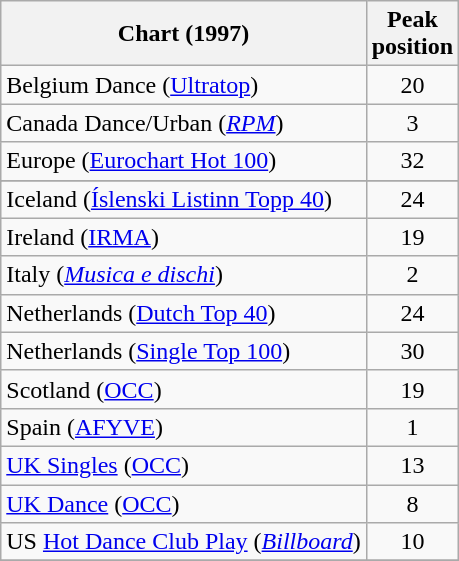<table class="wikitable sortable">
<tr>
<th>Chart (1997)</th>
<th>Peak<br>position</th>
</tr>
<tr>
<td>Belgium Dance (<a href='#'>Ultratop</a>)</td>
<td align="center">20</td>
</tr>
<tr>
<td>Canada Dance/Urban (<a href='#'><em>RPM</em></a>)</td>
<td align="center">3</td>
</tr>
<tr>
<td>Europe (<a href='#'>Eurochart Hot 100</a>)</td>
<td align="center">32</td>
</tr>
<tr>
</tr>
<tr>
<td>Iceland (<a href='#'>Íslenski Listinn Topp 40</a>)</td>
<td align="center">24</td>
</tr>
<tr>
<td>Ireland (<a href='#'>IRMA</a>)</td>
<td align="center">19</td>
</tr>
<tr>
<td>Italy (<em><a href='#'>Musica e dischi</a></em>)</td>
<td align="center">2</td>
</tr>
<tr>
<td>Netherlands (<a href='#'>Dutch Top 40</a>)</td>
<td align="center">24</td>
</tr>
<tr>
<td>Netherlands (<a href='#'>Single Top 100</a>)</td>
<td align="center">30</td>
</tr>
<tr>
<td>Scotland (<a href='#'>OCC</a>)</td>
<td align="center">19</td>
</tr>
<tr>
<td>Spain (<a href='#'>AFYVE</a>)</td>
<td align="center">1</td>
</tr>
<tr>
<td><a href='#'>UK Singles</a> (<a href='#'>OCC</a>)</td>
<td align="center">13</td>
</tr>
<tr>
<td><a href='#'>UK Dance</a> (<a href='#'>OCC</a>)</td>
<td align="center">8</td>
</tr>
<tr>
<td>US <a href='#'>Hot Dance Club Play</a> (<em><a href='#'>Billboard</a></em>)</td>
<td align="center">10</td>
</tr>
<tr>
</tr>
</table>
